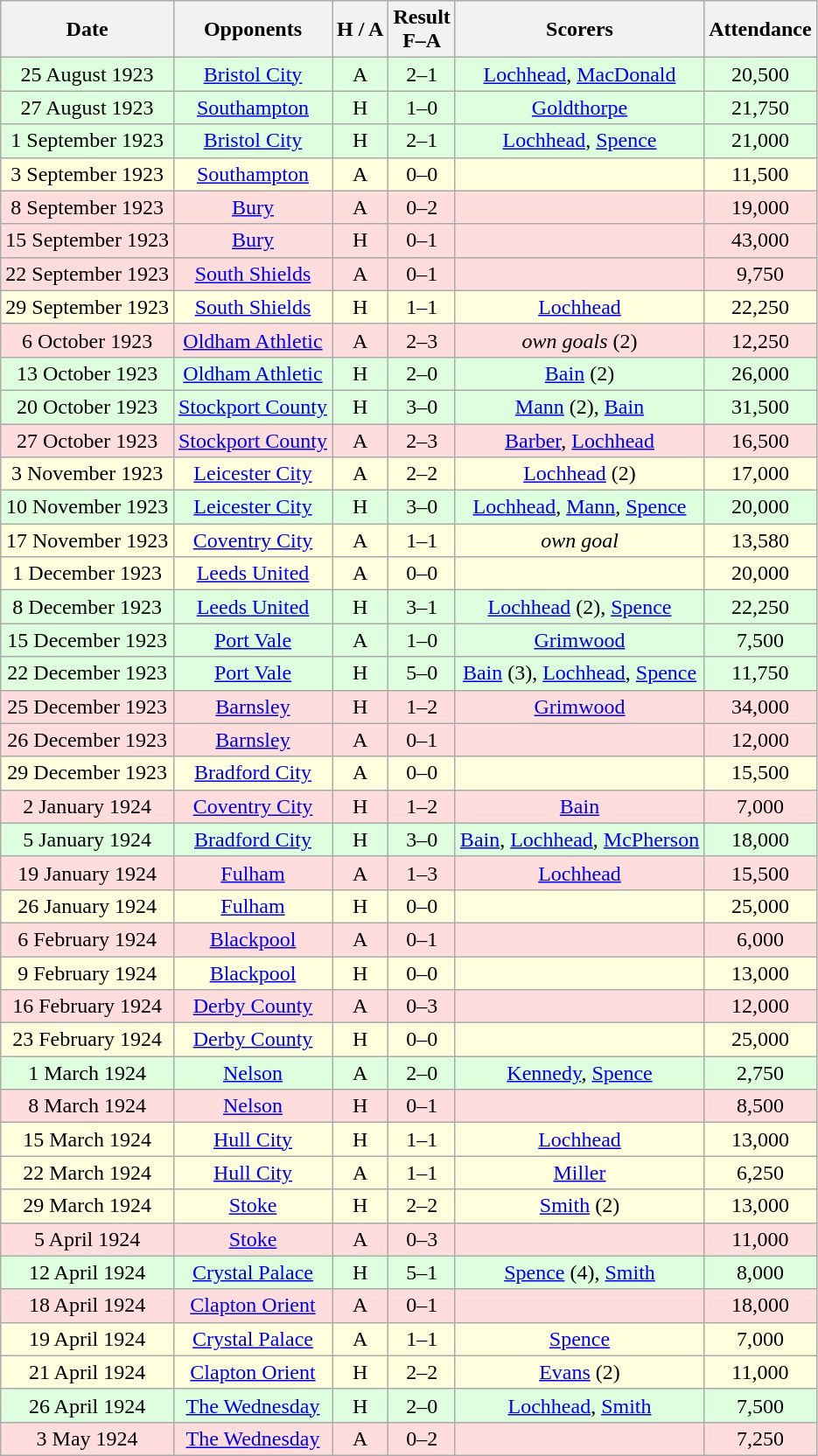<table class="wikitable" style="text-align:center">
<tr>
<th>Date</th>
<th>Opponents</th>
<th>H / A</th>
<th>Result<br>F–A</th>
<th>Scorers</th>
<th>Attendance</th>
</tr>
<tr style="background:#dfd;">
<td>25 August 1923</td>
<td><a href='#'>Bristol City</a></td>
<td>A</td>
<td>2–1</td>
<td><a href='#'>Lochhead</a>, <a href='#'>MacDonald</a></td>
<td>20,500</td>
</tr>
<tr style="background:#dfd;">
<td>27 August 1923</td>
<td><a href='#'>Southampton</a></td>
<td>H</td>
<td>1–0</td>
<td><a href='#'>Goldthorpe</a></td>
<td>21,750</td>
</tr>
<tr style="background:#dfd;">
<td>1 September 1923</td>
<td><a href='#'>Bristol City</a></td>
<td>H</td>
<td>2–1</td>
<td><a href='#'>Lochhead</a>, <a href='#'>Spence</a></td>
<td>21,000</td>
</tr>
<tr style="background:#ffd;">
<td>3 September 1923</td>
<td><a href='#'>Southampton</a></td>
<td>A</td>
<td>0–0</td>
<td></td>
<td>11,500</td>
</tr>
<tr style="background:#fdd;">
<td>8 September 1923</td>
<td><a href='#'>Bury</a></td>
<td>A</td>
<td>0–2</td>
<td></td>
<td>19,000</td>
</tr>
<tr style="background:#fdd;">
<td>15 September 1923</td>
<td><a href='#'>Bury</a></td>
<td>H</td>
<td>0–1</td>
<td></td>
<td>43,000</td>
</tr>
<tr style="background:#fdd;">
<td>22 September 1923</td>
<td><a href='#'>South Shields</a></td>
<td>A</td>
<td>0–1</td>
<td></td>
<td>9,750</td>
</tr>
<tr style="background:#ffd;">
<td>29 September 1923</td>
<td><a href='#'>South Shields</a></td>
<td>H</td>
<td>1–1</td>
<td><a href='#'>Lochhead</a></td>
<td>22,250</td>
</tr>
<tr style="background:#fdd;">
<td>6 October 1923</td>
<td><a href='#'>Oldham Athletic</a></td>
<td>A</td>
<td>2–3</td>
<td><em>own goals</em> (2)</td>
<td>12,250</td>
</tr>
<tr style="background:#dfd;">
<td>13 October 1923</td>
<td><a href='#'>Oldham Athletic</a></td>
<td>H</td>
<td>2–0</td>
<td><a href='#'>Bain</a> (2)</td>
<td>26,000</td>
</tr>
<tr style="background:#dfd;">
<td>20 October 1923</td>
<td><a href='#'>Stockport County</a></td>
<td>H</td>
<td>3–0</td>
<td><a href='#'>Mann</a> (2), <a href='#'>Bain</a></td>
<td>31,500</td>
</tr>
<tr style="background:#fdd;">
<td>27 October 1923</td>
<td><a href='#'>Stockport County</a></td>
<td>A</td>
<td>2–3</td>
<td><a href='#'>Barber</a>, <a href='#'>Lochhead</a></td>
<td>16,500</td>
</tr>
<tr style="background:#ffd;">
<td>3 November 1923</td>
<td><a href='#'>Leicester City</a></td>
<td>A</td>
<td>2–2</td>
<td><a href='#'>Lochhead</a> (2)</td>
<td>17,000</td>
</tr>
<tr style="background:#dfd;">
<td>10 November 1923</td>
<td><a href='#'>Leicester City</a></td>
<td>H</td>
<td>3–0</td>
<td><a href='#'>Lochhead</a>, <a href='#'>Mann</a>, <a href='#'>Spence</a></td>
<td>20,000</td>
</tr>
<tr style="background:#ffd;">
<td>17 November 1923</td>
<td><a href='#'>Coventry City</a></td>
<td>A</td>
<td>1–1</td>
<td><em>own goal</em></td>
<td>13,580</td>
</tr>
<tr style="background:#ffd;">
<td>1 December 1923</td>
<td><a href='#'>Leeds United</a></td>
<td>A</td>
<td>0–0</td>
<td></td>
<td>20,000</td>
</tr>
<tr style="background:#dfd;">
<td>8 December 1923</td>
<td><a href='#'>Leeds United</a></td>
<td>H</td>
<td>3–1</td>
<td><a href='#'>Lochhead</a> (2), <a href='#'>Spence</a></td>
<td>22,250</td>
</tr>
<tr style="background:#dfd;">
<td>15 December 1923</td>
<td><a href='#'>Port Vale</a></td>
<td>A</td>
<td>1–0</td>
<td><a href='#'>Grimwood</a></td>
<td>7,500</td>
</tr>
<tr style="background:#dfd;">
<td>22 December 1923</td>
<td><a href='#'>Port Vale</a></td>
<td>H</td>
<td>5–0</td>
<td><a href='#'>Bain</a> (3), <a href='#'>Lochhead</a>, <a href='#'>Spence</a></td>
<td>11,750</td>
</tr>
<tr style="background:#fdd;">
<td>25 December 1923</td>
<td><a href='#'>Barnsley</a></td>
<td>H</td>
<td>1–2</td>
<td><a href='#'>Grimwood</a></td>
<td>34,000</td>
</tr>
<tr style="background:#fdd;">
<td>26 December 1923</td>
<td><a href='#'>Barnsley</a></td>
<td>A</td>
<td>0–1</td>
<td></td>
<td>12,000</td>
</tr>
<tr style="background:#ffd;">
<td>29 December 1923</td>
<td><a href='#'>Bradford City</a></td>
<td>A</td>
<td>0–0</td>
<td></td>
<td>15,500</td>
</tr>
<tr style="background:#fdd;">
<td>2 January 1924</td>
<td><a href='#'>Coventry City</a></td>
<td>H</td>
<td>1–2</td>
<td><a href='#'>Bain</a></td>
<td>7,000</td>
</tr>
<tr style="background:#dfd;">
<td>5 January 1924</td>
<td><a href='#'>Bradford City</a></td>
<td>H</td>
<td>3–0</td>
<td><a href='#'>Bain</a>, <a href='#'>Lochhead</a>, <a href='#'>McPherson</a></td>
<td>18,000</td>
</tr>
<tr style="background:#fdd;">
<td>19 January 1924</td>
<td><a href='#'>Fulham</a></td>
<td>A</td>
<td>1–3</td>
<td><a href='#'>Lochhead</a></td>
<td>15,500</td>
</tr>
<tr style="background:#ffd;">
<td>26 January 1924</td>
<td><a href='#'>Fulham</a></td>
<td>H</td>
<td>0–0</td>
<td></td>
<td>25,000</td>
</tr>
<tr style="background:#fdd;">
<td>6 February 1924</td>
<td><a href='#'>Blackpool</a></td>
<td>A</td>
<td>0–1</td>
<td></td>
<td>6,000</td>
</tr>
<tr style="background:#ffd;">
<td>9 February 1924</td>
<td><a href='#'>Blackpool</a></td>
<td>H</td>
<td>0–0</td>
<td></td>
<td>13,000</td>
</tr>
<tr style="background:#fdd;">
<td>16 February 1924</td>
<td><a href='#'>Derby County</a></td>
<td>A</td>
<td>0–3</td>
<td></td>
<td>12,000</td>
</tr>
<tr style="background:#ffd;">
<td>23 February 1924</td>
<td><a href='#'>Derby County</a></td>
<td>H</td>
<td>0–0</td>
<td></td>
<td>25,000</td>
</tr>
<tr style="background:#dfd;">
<td>1 March 1924</td>
<td><a href='#'>Nelson</a></td>
<td>A</td>
<td>2–0</td>
<td><a href='#'>Kennedy</a>, <a href='#'>Spence</a></td>
<td>2,750</td>
</tr>
<tr style="background:#fdd;">
<td>8 March 1924</td>
<td><a href='#'>Nelson</a></td>
<td>H</td>
<td>0–1</td>
<td></td>
<td>8,500</td>
</tr>
<tr style="background:#ffd;">
<td>15 March 1924</td>
<td><a href='#'>Hull City</a></td>
<td>H</td>
<td>1–1</td>
<td><a href='#'>Lochhead</a></td>
<td>13,000</td>
</tr>
<tr style="background:#ffd;">
<td>22 March 1924</td>
<td><a href='#'>Hull City</a></td>
<td>A</td>
<td>1–1</td>
<td><a href='#'>Miller</a></td>
<td>6,250</td>
</tr>
<tr style="background:#ffd;">
<td>29 March 1924</td>
<td><a href='#'>Stoke</a></td>
<td>H</td>
<td>2–2</td>
<td><a href='#'>Smith</a> (2)</td>
<td>13,000</td>
</tr>
<tr style="background:#fdd;">
<td>5 April 1924</td>
<td><a href='#'>Stoke</a></td>
<td>A</td>
<td>0–3</td>
<td></td>
<td>11,000</td>
</tr>
<tr style="background:#dfd;">
<td>12 April 1924</td>
<td><a href='#'>Crystal Palace</a></td>
<td>H</td>
<td>5–1</td>
<td><a href='#'>Spence</a> (4), <a href='#'>Smith</a></td>
<td>8,000</td>
</tr>
<tr style="background:#fdd;">
<td>18 April 1924</td>
<td><a href='#'>Clapton Orient</a></td>
<td>A</td>
<td>0–1</td>
<td></td>
<td>18,000</td>
</tr>
<tr style="background:#ffd;">
<td>19 April 1924</td>
<td><a href='#'>Crystal Palace</a></td>
<td>A</td>
<td>1–1</td>
<td><a href='#'>Spence</a></td>
<td>7,000</td>
</tr>
<tr style="background:#ffd;">
<td>21 April 1924</td>
<td><a href='#'>Clapton Orient</a></td>
<td>H</td>
<td>2–2</td>
<td><a href='#'>Evans</a> (2)</td>
<td>11,000</td>
</tr>
<tr style="background:#dfd;">
<td>26 April 1924</td>
<td><a href='#'>The Wednesday</a></td>
<td>H</td>
<td>2–0</td>
<td><a href='#'>Lochhead</a>, <a href='#'>Smith</a></td>
<td>7,500</td>
</tr>
<tr style="background:#fdd;">
<td>3 May 1924</td>
<td><a href='#'>The Wednesday</a></td>
<td>A</td>
<td>0–2</td>
<td></td>
<td>7,250</td>
</tr>
</table>
